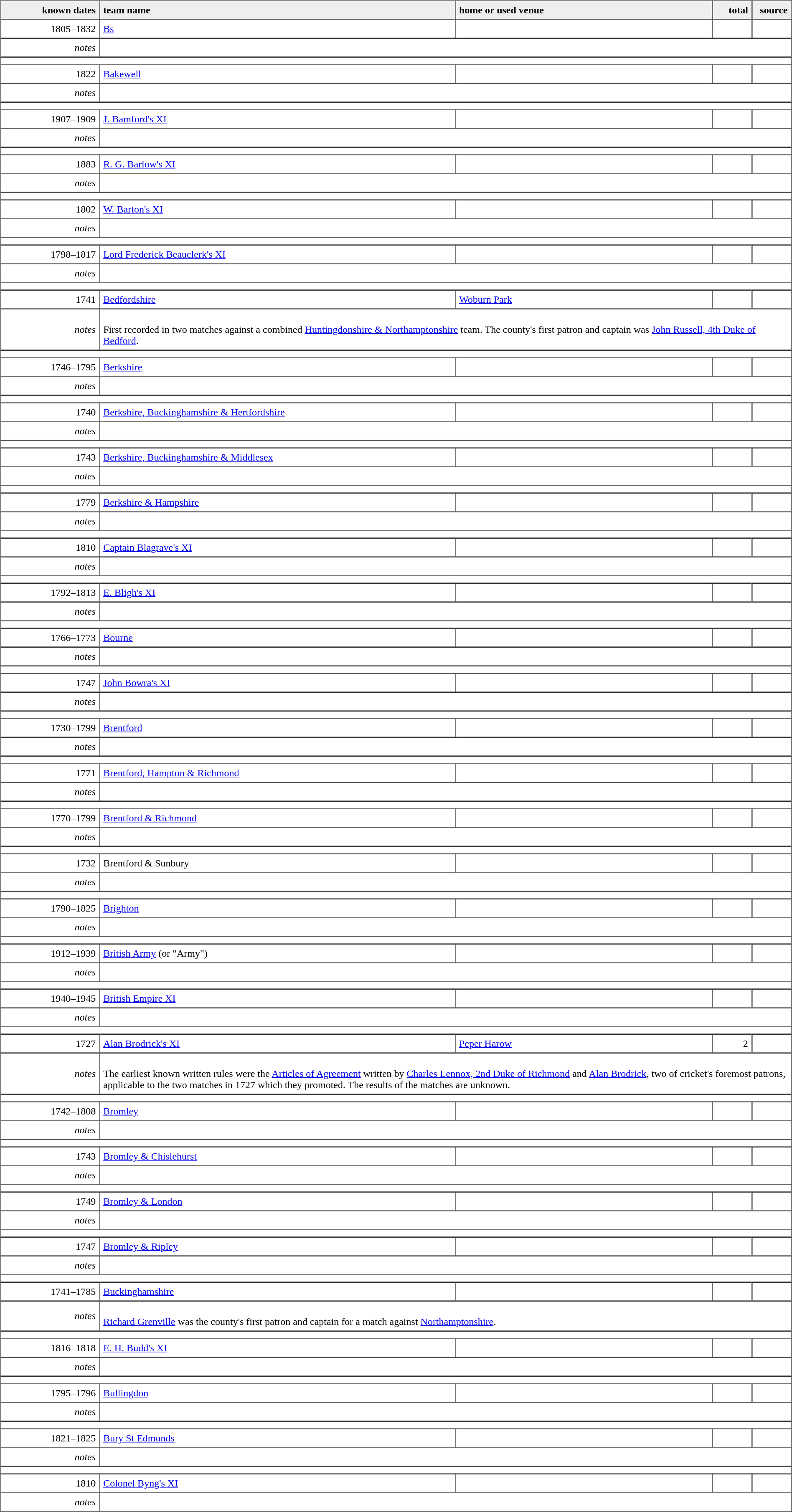<table border="1" cellpadding="5" cellspacing="0">
<tr style="background:#efefef;">
<th style="width:12.5%; text-align:right;">known dates</th>
<th style="width:45.0%; text-align:left;">team name</th>
<th style="width:32.5%; text-align:left;">home or used venue</th>
<th style="width:5.00%; text-align:right;">total</th>
<th style="width:5.00%; text-align:right;">source</th>
</tr>
<tr>
<td style="text-align:right;">1805–1832</td>
<td><a href='#'>Bs</a></td>
<td></td>
<td style="text-align:right;"></td>
<td style="text-align:right;"></td>
</tr>
<tr>
<td style="text-align:right;"><em>notes</em></td>
<td colspan="4"></td>
</tr>
<tr>
<td colspan="5"></td>
</tr>
<tr>
<td style="text-align:right;">1822</td>
<td><a href='#'>Bakewell</a></td>
<td></td>
<td style="text-align:right;"></td>
<td style="text-align:right;"></td>
</tr>
<tr>
<td style="text-align:right;"><em>notes</em></td>
<td colspan="4"></td>
</tr>
<tr>
<td colspan="5"></td>
</tr>
<tr>
<td style="text-align:right;">1907–1909</td>
<td><a href='#'>J. Bamford's XI</a></td>
<td></td>
<td style="text-align:right;"></td>
<td style="text-align:right;"></td>
</tr>
<tr>
<td style="text-align:right;"><em>notes</em></td>
<td colspan="4"></td>
</tr>
<tr>
<td colspan="5"></td>
</tr>
<tr>
<td style="text-align:right;">1883</td>
<td><a href='#'>R. G. Barlow's XI</a></td>
<td></td>
<td style="text-align:right;"></td>
<td style="text-align:right;"></td>
</tr>
<tr>
<td style="text-align:right;"><em>notes</em></td>
<td colspan="4"></td>
</tr>
<tr>
<td colspan="5"></td>
</tr>
<tr>
<td style="text-align:right;">1802</td>
<td><a href='#'>W. Barton's XI</a></td>
<td></td>
<td style="text-align:right;"></td>
<td style="text-align:right;"></td>
</tr>
<tr>
<td style="text-align:right;"><em>notes</em></td>
<td colspan="4"></td>
</tr>
<tr>
<td colspan="5"></td>
</tr>
<tr>
<td style="text-align:right;">1798–1817</td>
<td><a href='#'>Lord Frederick Beauclerk's XI</a></td>
<td></td>
<td style="text-align:right;"></td>
<td style="text-align:right;"></td>
</tr>
<tr>
<td style="text-align:right;"><em>notes</em></td>
<td colspan="4"></td>
</tr>
<tr>
<td colspan="5"></td>
</tr>
<tr>
<td style="text-align:right;">1741</td>
<td><a href='#'>Bedfordshire</a></td>
<td><a href='#'>Woburn Park</a></td>
<td style="text-align:right;"></td>
<td style="text-align:right;"></td>
</tr>
<tr>
<td style="text-align:right;"><em>notes</em></td>
<td colspan="4"><br>First recorded in two matches against a combined <a href='#'>Huntingdonshire & Northamptonshire</a> team. The county's first patron and captain was <a href='#'>John Russell, 4th Duke of Bedford</a>.</td>
</tr>
<tr>
<td colspan="5"></td>
</tr>
<tr>
<td style="text-align:right;">1746–1795</td>
<td><a href='#'>Berkshire</a></td>
<td></td>
<td style="text-align:right;"></td>
<td style="text-align:right;"></td>
</tr>
<tr>
<td style="text-align:right;"><em>notes</em></td>
<td colspan="4"></td>
</tr>
<tr>
<td colspan="5"></td>
</tr>
<tr>
<td style="text-align:right;">1740</td>
<td><a href='#'>Berkshire, Buckinghamshire & Hertfordshire</a></td>
<td></td>
<td style="text-align:right;"></td>
<td style="text-align:right;"></td>
</tr>
<tr>
<td style="text-align:right;"><em>notes</em></td>
<td colspan="4"></td>
</tr>
<tr>
<td colspan="5"></td>
</tr>
<tr>
<td style="text-align:right;">1743</td>
<td><a href='#'>Berkshire, Buckinghamshire & Middlesex</a></td>
<td></td>
<td style="text-align:right;"></td>
<td style="text-align:right;"></td>
</tr>
<tr>
<td style="text-align:right;"><em>notes</em></td>
<td colspan="4"></td>
</tr>
<tr>
<td colspan="5"></td>
</tr>
<tr>
<td style="text-align:right;">1779</td>
<td><a href='#'>Berkshire & Hampshire</a></td>
<td></td>
<td style="text-align:right;"></td>
<td style="text-align:right;"></td>
</tr>
<tr>
<td style="text-align:right;"><em>notes</em></td>
<td colspan="4"></td>
</tr>
<tr>
<td colspan="5"></td>
</tr>
<tr>
<td style="text-align:right;">1810</td>
<td><a href='#'>Captain Blagrave's XI</a></td>
<td></td>
<td style="text-align:right;"></td>
<td style="text-align:right;"></td>
</tr>
<tr>
<td style="text-align:right;"><em>notes</em></td>
<td colspan="4"></td>
</tr>
<tr>
<td colspan="5"></td>
</tr>
<tr>
<td style="text-align:right;">1792–1813</td>
<td><a href='#'>E. Bligh's XI</a></td>
<td></td>
<td style="text-align:right;"></td>
<td style="text-align:right;"></td>
</tr>
<tr>
<td style="text-align:right;"><em>notes</em></td>
<td colspan="4"></td>
</tr>
<tr>
<td colspan="5"></td>
</tr>
<tr>
<td style="text-align:right;">1766–1773</td>
<td><a href='#'>Bourne</a></td>
<td></td>
<td style="text-align:right;"></td>
<td style="text-align:right;"></td>
</tr>
<tr>
<td style="text-align:right;"><em>notes</em></td>
<td colspan="4"></td>
</tr>
<tr>
<td colspan="5"></td>
</tr>
<tr>
<td style="text-align:right;">1747</td>
<td><a href='#'>John Bowra's XI</a></td>
<td></td>
<td style="text-align:right;"></td>
<td style="text-align:right;"></td>
</tr>
<tr>
<td style="text-align:right;"><em>notes</em></td>
<td colspan="4"></td>
</tr>
<tr>
<td colspan="5"></td>
</tr>
<tr>
<td style="text-align:right;">1730–1799</td>
<td><a href='#'>Brentford</a></td>
<td></td>
<td style="text-align:right;"></td>
<td style="text-align:right;"></td>
</tr>
<tr>
<td style="text-align:right;"><em>notes</em></td>
<td colspan="4"></td>
</tr>
<tr>
<td colspan="5"></td>
</tr>
<tr>
<td style="text-align:right;">1771</td>
<td><a href='#'>Brentford, Hampton & Richmond</a></td>
<td></td>
<td style="text-align:right;"></td>
<td style="text-align:right;"></td>
</tr>
<tr>
<td style="text-align:right;"><em>notes</em></td>
<td colspan="4"></td>
</tr>
<tr>
<td colspan="5"></td>
</tr>
<tr>
<td style="text-align:right;">1770–1799</td>
<td><a href='#'>Brentford & Richmond</a></td>
<td></td>
<td style="text-align:right;"></td>
<td style="text-align:right;"></td>
</tr>
<tr>
<td style="text-align:right;"><em>notes</em></td>
<td colspan="4"></td>
</tr>
<tr>
<td colspan="5"></td>
</tr>
<tr>
<td style="text-align:right;">1732</td>
<td>Brentford & Sunbury</td>
<td></td>
<td style="text-align:right;"></td>
<td style="text-align:right;"></td>
</tr>
<tr>
<td style="text-align:right;"><em>notes</em></td>
<td colspan="4"></td>
</tr>
<tr>
<td colspan="5"></td>
</tr>
<tr>
<td style="text-align:right;">1790–1825</td>
<td><a href='#'>Brighton</a></td>
<td></td>
<td style="text-align:right;"></td>
<td style="text-align:right;"></td>
</tr>
<tr>
<td style="text-align:right;"><em>notes</em></td>
<td colspan="4"></td>
</tr>
<tr>
<td colspan="5"></td>
</tr>
<tr>
<td style="text-align:right;">1912–1939</td>
<td><a href='#'>British Army</a> (or "Army")</td>
<td></td>
<td style="text-align:right;"></td>
<td style="text-align:right;"></td>
</tr>
<tr>
<td style="text-align:right;"><em>notes</em></td>
<td colspan="4"></td>
</tr>
<tr>
<td colspan="5"></td>
</tr>
<tr>
<td style="text-align:right;">1940–1945</td>
<td><a href='#'>British Empire XI</a></td>
<td></td>
<td style="text-align:right;"></td>
<td style="text-align:right;"></td>
</tr>
<tr>
<td style="text-align:right;"><em>notes</em></td>
<td colspan="4"></td>
</tr>
<tr>
<td colspan="5"></td>
</tr>
<tr>
<td style="text-align:right;">1727</td>
<td><a href='#'>Alan Brodrick's XI</a></td>
<td><a href='#'>Peper Harow</a></td>
<td style="text-align:right;">2</td>
<td style="text-align:right;"></td>
</tr>
<tr>
<td style="text-align:right;"><em>notes</em></td>
<td colspan="4"><br>The earliest known written rules were the <a href='#'>Articles of Agreement</a> written by <a href='#'>Charles Lennox, 2nd Duke of Richmond</a> and <a href='#'>Alan Brodrick</a>, two of cricket's foremost patrons, applicable to the two matches in 1727 which they promoted. The results of the matches are unknown.</td>
</tr>
<tr>
<td colspan="5"></td>
</tr>
<tr>
<td style="text-align:right;">1742–1808</td>
<td><a href='#'>Bromley</a></td>
<td></td>
<td style="text-align:right;"></td>
<td style="text-align:right;"></td>
</tr>
<tr>
<td style="text-align:right;"><em>notes</em></td>
<td colspan="4"></td>
</tr>
<tr>
<td colspan="5"></td>
</tr>
<tr>
<td style="text-align:right;">1743</td>
<td><a href='#'>Bromley & Chislehurst</a></td>
<td></td>
<td style="text-align:right;"></td>
<td style="text-align:right;"></td>
</tr>
<tr>
<td style="text-align:right;"><em>notes</em></td>
<td colspan="4"></td>
</tr>
<tr>
<td colspan="5"></td>
</tr>
<tr>
<td style="text-align:right;">1749</td>
<td><a href='#'>Bromley & London</a></td>
<td></td>
<td style="text-align:right;"></td>
<td style="text-align:right;"></td>
</tr>
<tr>
<td style="text-align:right;"><em>notes</em></td>
<td colspan="4"></td>
</tr>
<tr>
<td colspan="5"></td>
</tr>
<tr>
<td style="text-align:right;">1747</td>
<td><a href='#'>Bromley & Ripley</a></td>
<td></td>
<td style="text-align:right;"></td>
<td style="text-align:right;"></td>
</tr>
<tr>
<td style="text-align:right;"><em>notes</em></td>
<td colspan="4"></td>
</tr>
<tr>
<td colspan="5"></td>
</tr>
<tr>
<td style="text-align:right;">1741–1785</td>
<td><a href='#'>Buckinghamshire</a></td>
<td></td>
<td style="text-align:right;"></td>
<td style="text-align:right;"></td>
</tr>
<tr>
<td style="text-align:right;"><em>notes</em></td>
<td colspan="4"><br><a href='#'>Richard Grenville</a> was the county's first patron and captain for a match against <a href='#'>Northamptonshire</a>.</td>
</tr>
<tr>
<td colspan="5"></td>
</tr>
<tr>
<td style="text-align:right;">1816–1818</td>
<td><a href='#'>E. H. Budd's XI</a></td>
<td></td>
<td style="text-align:right;"></td>
<td style="text-align:right;"></td>
</tr>
<tr>
<td style="text-align:right;"><em>notes</em></td>
<td colspan="4"></td>
</tr>
<tr>
<td colspan="5"></td>
</tr>
<tr>
<td style="text-align:right;">1795–1796</td>
<td><a href='#'>Bullingdon</a></td>
<td></td>
<td style="text-align:right;"></td>
<td style="text-align:right;"></td>
</tr>
<tr>
<td style="text-align:right;"><em>notes</em></td>
<td colspan="4"></td>
</tr>
<tr>
<td colspan="5"></td>
</tr>
<tr>
<td style="text-align:right;">1821–1825</td>
<td><a href='#'>Bury St Edmunds</a></td>
<td></td>
<td style="text-align:right;"></td>
<td style="text-align:right;"></td>
</tr>
<tr>
<td style="text-align:right;"><em>notes</em></td>
<td colspan="4"></td>
</tr>
<tr>
<td colspan="5"></td>
</tr>
<tr>
<td style="text-align:right;">1810</td>
<td><a href='#'>Colonel Byng's XI</a></td>
<td></td>
<td style="text-align:right;"></td>
<td style="text-align:right;"></td>
</tr>
<tr>
<td style="text-align:right;"><em>notes</em></td>
<td colspan="4"></td>
</tr>
</table>
